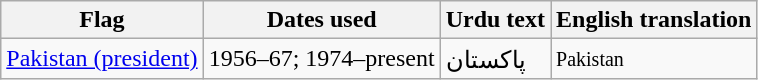<table class="wikitable sortable noresize">
<tr>
<th>Flag</th>
<th>Dates used</th>
<th>Urdu text</th>
<th>English translation</th>
</tr>
<tr>
<td> <a href='#'>Pakistan (president)</a></td>
<td>1956–67; 1974–present</td>
<td>پاكستان</td>
<td><small>Pakistan</small></td>
</tr>
</table>
